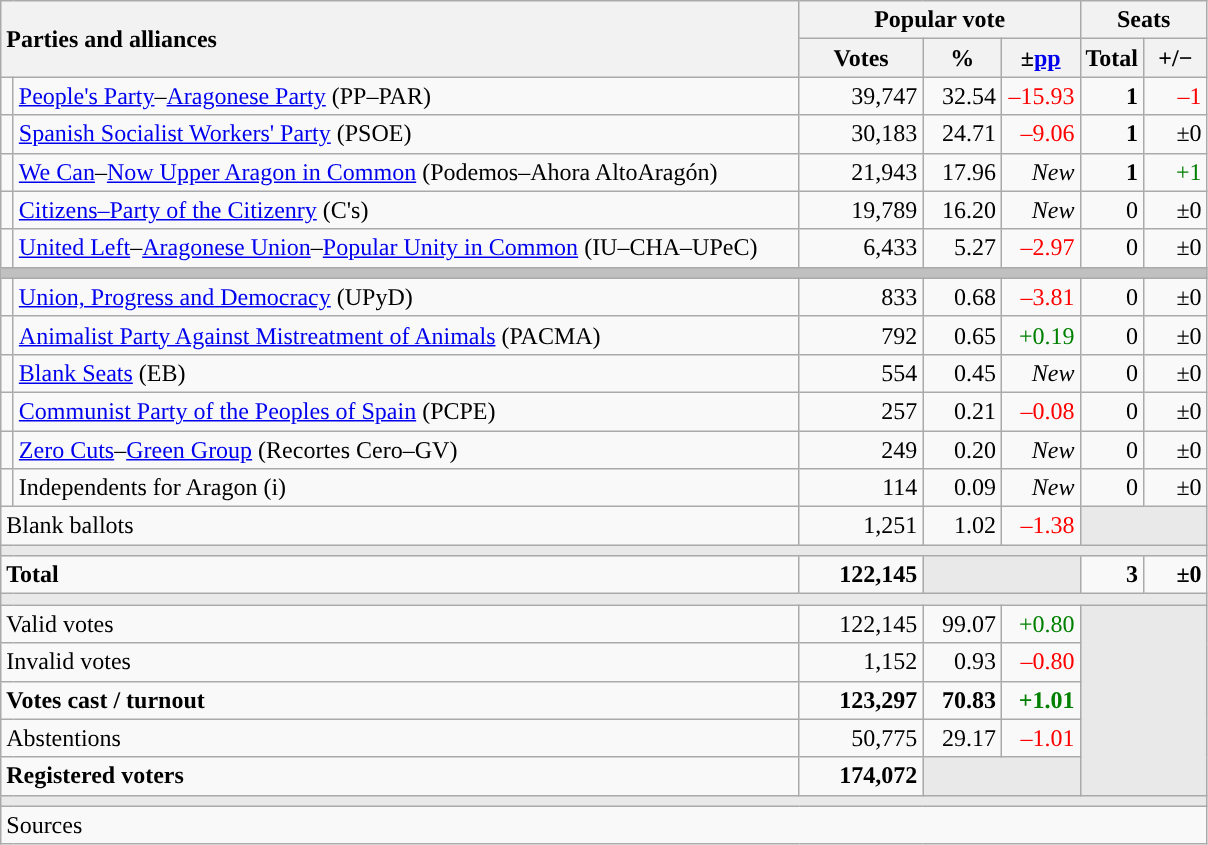<table class="wikitable" style="text-align:right;">
<tr>
<th style="text-align:left;" rowspan="2" colspan="2" width="525">Parties and alliances</th>
<th colspan="3">Popular vote</th>
<th colspan="2">Seats</th>
</tr>
<tr>
<th width="75">Votes</th>
<th width="45">%</th>
<th width="45">±<a href='#'>pp</a></th>
<th width="35">Total</th>
<th width="35">+/−</th>
</tr>
<tr>
<td width="1" style="color:inherit;background:"></td>
<td align="left"><a href='#'>People's Party</a>–<a href='#'>Aragonese Party</a> (PP–PAR)</td>
<td>39,747</td>
<td>32.54</td>
<td style="color:red;">–15.93</td>
<td><strong>1</strong></td>
<td style="color:red;">–1</td>
</tr>
<tr>
<td style="color:inherit;background:"></td>
<td align="left"><a href='#'>Spanish Socialist Workers' Party</a> (PSOE)</td>
<td>30,183</td>
<td>24.71</td>
<td style="color:red;">–9.06</td>
<td><strong>1</strong></td>
<td>±0</td>
</tr>
<tr>
<td style="color:inherit;background:"></td>
<td align="left"><a href='#'>We Can</a>–<a href='#'>Now Upper Aragon in Common</a> (Podemos–Ahora AltoAragón)</td>
<td>21,943</td>
<td>17.96</td>
<td><em>New</em></td>
<td><strong>1</strong></td>
<td style="color:green;">+1</td>
</tr>
<tr>
<td style="color:inherit;background:"></td>
<td align="left"><a href='#'>Citizens–Party of the Citizenry</a> (C's)</td>
<td>19,789</td>
<td>16.20</td>
<td><em>New</em></td>
<td>0</td>
<td>±0</td>
</tr>
<tr>
<td style="color:inherit;background:"></td>
<td align="left"><a href='#'>United Left</a>–<a href='#'>Aragonese Union</a>–<a href='#'>Popular Unity in Common</a> (IU–CHA–UPeC)</td>
<td>6,433</td>
<td>5.27</td>
<td style="color:red;">–2.97</td>
<td>0</td>
<td>±0</td>
</tr>
<tr>
<td colspan="7" bgcolor="#C0C0C0"></td>
</tr>
<tr>
<td style="color:inherit;background:"></td>
<td align="left"><a href='#'>Union, Progress and Democracy</a> (UPyD)</td>
<td>833</td>
<td>0.68</td>
<td style="color:red;">–3.81</td>
<td>0</td>
<td>±0</td>
</tr>
<tr>
<td style="color:inherit;background:"></td>
<td align="left"><a href='#'>Animalist Party Against Mistreatment of Animals</a> (PACMA)</td>
<td>792</td>
<td>0.65</td>
<td style="color:green;">+0.19</td>
<td>0</td>
<td>±0</td>
</tr>
<tr>
<td style="color:inherit;background:"></td>
<td align="left"><a href='#'>Blank Seats</a> (EB)</td>
<td>554</td>
<td>0.45</td>
<td><em>New</em></td>
<td>0</td>
<td>±0</td>
</tr>
<tr>
<td style="color:inherit;background:"></td>
<td align="left"><a href='#'>Communist Party of the Peoples of Spain</a> (PCPE)</td>
<td>257</td>
<td>0.21</td>
<td style="color:red;">–0.08</td>
<td>0</td>
<td>±0</td>
</tr>
<tr>
<td style="color:inherit;background:"></td>
<td align="left"><a href='#'>Zero Cuts</a>–<a href='#'>Green Group</a> (Recortes Cero–GV)</td>
<td>249</td>
<td>0.20</td>
<td><em>New</em></td>
<td>0</td>
<td>±0</td>
</tr>
<tr>
<td style="color:inherit;background:"></td>
<td align="left">Independents for Aragon (i)</td>
<td>114</td>
<td>0.09</td>
<td><em>New</em></td>
<td>0</td>
<td>±0</td>
</tr>
<tr>
<td align="left" colspan="2">Blank ballots</td>
<td>1,251</td>
<td>1.02</td>
<td style="color:red;">–1.38</td>
<td bgcolor="#E9E9E9" colspan="2"></td>
</tr>
<tr>
<td colspan="7" bgcolor="#E9E9E9"></td>
</tr>
<tr style="font-weight:bold;">
<td align="left" colspan="2">Total</td>
<td>122,145</td>
<td bgcolor="#E9E9E9" colspan="2"></td>
<td>3</td>
<td>±0</td>
</tr>
<tr>
<td colspan="7" bgcolor="#E9E9E9"></td>
</tr>
<tr>
<td align="left" colspan="2">Valid votes</td>
<td>122,145</td>
<td>99.07</td>
<td style="color:green;">+0.80</td>
<td bgcolor="#E9E9E9" colspan="2" rowspan="5"></td>
</tr>
<tr>
<td align="left" colspan="2">Invalid votes</td>
<td>1,152</td>
<td>0.93</td>
<td style="color:red;">–0.80</td>
</tr>
<tr style="font-weight:bold;">
<td align="left" colspan="2">Votes cast / turnout</td>
<td>123,297</td>
<td>70.83</td>
<td style="color:green;">+1.01</td>
</tr>
<tr>
<td align="left" colspan="2">Abstentions</td>
<td>50,775</td>
<td>29.17</td>
<td style="color:red;">–1.01</td>
</tr>
<tr style="font-weight:bold;">
<td align="left" colspan="2">Registered voters</td>
<td>174,072</td>
<td bgcolor="#E9E9E9" colspan="2"></td>
</tr>
<tr>
<td colspan="7" bgcolor="#E9E9E9"></td>
</tr>
<tr>
<td align="left" colspan="7">Sources</td>
</tr>
</table>
